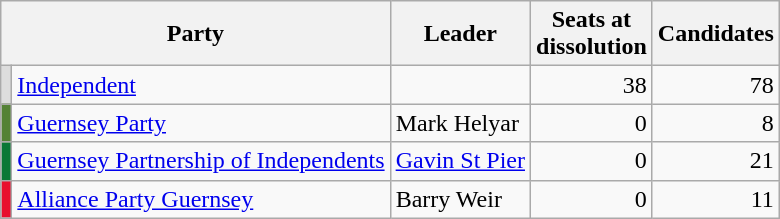<table class="wikitable sortable plainrowheaders">
<tr>
<th scope="col" colspan="2">Party</th>
<th scope="col">Leader</th>
<th scope="col">Seats at<br>dissolution</th>
<th scope="col">Candidates</th>
</tr>
<tr>
<td style="background:#DDDDDD"></td>
<td><a href='#'>Independent</a></td>
<td></td>
<td style="text-align:right;">38</td>
<td style="text-align:right;">78</td>
</tr>
<tr>
<td style="background:#548235"></td>
<td><a href='#'>Guernsey Party</a></td>
<td>Mark Helyar</td>
<td style="text-align:right;">0</td>
<td style="text-align:right;">8</td>
</tr>
<tr>
<td style="background:#0A7836"></td>
<td><a href='#'>Guernsey Partnership of Independents</a></td>
<td><a href='#'>Gavin St Pier</a></td>
<td style="text-align:right;">0</td>
<td style="text-align:right;">21</td>
</tr>
<tr>
<td style="background:#E80F2E"></td>
<td><a href='#'>Alliance Party Guernsey</a></td>
<td>Barry Weir</td>
<td style="text-align:right;">0</td>
<td style="text-align:right;">11</td>
</tr>
</table>
